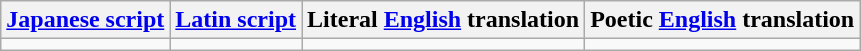<table class="wikitable">
<tr>
<th><a href='#'>Japanese script</a></th>
<th><a href='#'>Latin script</a></th>
<th>Literal <a href='#'>English</a> translation</th>
<th>Poetic <a href='#'>English</a> translation</th>
</tr>
<tr valign=top>
<td></td>
<td></td>
<td></td>
<td></td>
</tr>
</table>
